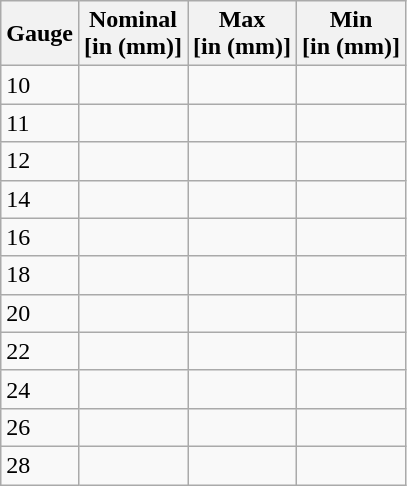<table class="wikitable" align="left">
<tr>
<th>Gauge</th>
<th>Nominal <br>[in (mm)]</th>
<th>Max<br> [in (mm)]</th>
<th>Min <br> [in (mm)]</th>
</tr>
<tr>
<td>10</td>
<td></td>
<td></td>
<td></td>
</tr>
<tr>
<td>11</td>
<td></td>
<td></td>
<td></td>
</tr>
<tr>
<td>12</td>
<td></td>
<td></td>
<td></td>
</tr>
<tr>
<td>14</td>
<td></td>
<td></td>
<td></td>
</tr>
<tr>
<td>16</td>
<td></td>
<td></td>
<td></td>
</tr>
<tr>
<td>18</td>
<td></td>
<td></td>
<td></td>
</tr>
<tr>
<td>20</td>
<td></td>
<td></td>
<td></td>
</tr>
<tr>
<td>22</td>
<td></td>
<td></td>
<td></td>
</tr>
<tr>
<td>24</td>
<td></td>
<td></td>
<td></td>
</tr>
<tr>
<td>26</td>
<td></td>
<td></td>
<td></td>
</tr>
<tr>
<td>28</td>
<td></td>
<td></td>
<td></td>
</tr>
</table>
